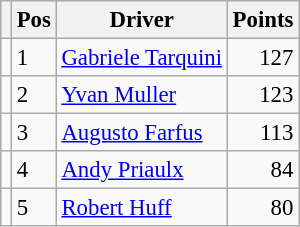<table class="wikitable" style="font-size: 95%;">
<tr>
<th></th>
<th>Pos</th>
<th>Driver</th>
<th>Points</th>
</tr>
<tr>
<td align="left"></td>
<td>1</td>
<td> <a href='#'>Gabriele Tarquini</a></td>
<td align="right">127</td>
</tr>
<tr>
<td align="left"></td>
<td>2</td>
<td> <a href='#'>Yvan Muller</a></td>
<td align="right">123</td>
</tr>
<tr>
<td align="left"></td>
<td>3</td>
<td> <a href='#'>Augusto Farfus</a></td>
<td align="right">113</td>
</tr>
<tr>
<td align="left"></td>
<td>4</td>
<td> <a href='#'>Andy Priaulx</a></td>
<td align="right">84</td>
</tr>
<tr>
<td align="left"></td>
<td>5</td>
<td> <a href='#'>Robert Huff</a></td>
<td align="right">80</td>
</tr>
</table>
